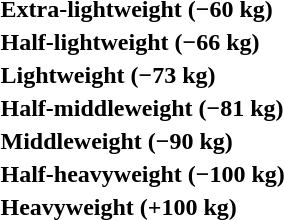<table>
<tr>
<th rowspan=2 style="text-align:left;">Extra-lightweight (−60 kg)</th>
<td rowspan=2></td>
<td rowspan=2></td>
<td></td>
</tr>
<tr>
<td></td>
</tr>
<tr>
<th rowspan=2 style="text-align:left;">Half-lightweight (−66 kg)</th>
<td rowspan=2></td>
<td rowspan=2></td>
<td></td>
</tr>
<tr>
<td></td>
</tr>
<tr>
<th rowspan=2 style="text-align:left;">Lightweight (−73 kg)</th>
<td rowspan=2></td>
<td rowspan=2></td>
<td></td>
</tr>
<tr>
<td></td>
</tr>
<tr>
<th rowspan=2 style="text-align:left;">Half-middleweight (−81 kg)</th>
<td rowspan=2></td>
<td rowspan=2></td>
<td></td>
</tr>
<tr>
<td></td>
</tr>
<tr>
<th rowspan=2 style="text-align:left;">Middleweight (−90 kg)</th>
<td rowspan=2></td>
<td rowspan=2></td>
<td></td>
</tr>
<tr>
<td></td>
</tr>
<tr>
<th rowspan=2 style="text-align:left;">Half-heavyweight (−100 kg)</th>
<td rowspan=2></td>
<td rowspan=2></td>
<td></td>
</tr>
<tr>
<td></td>
</tr>
<tr>
<th rowspan=2 style="text-align:left;">Heavyweight (+100 kg)</th>
<td rowspan=2></td>
<td rowspan=2></td>
<td></td>
</tr>
<tr>
<td></td>
</tr>
</table>
